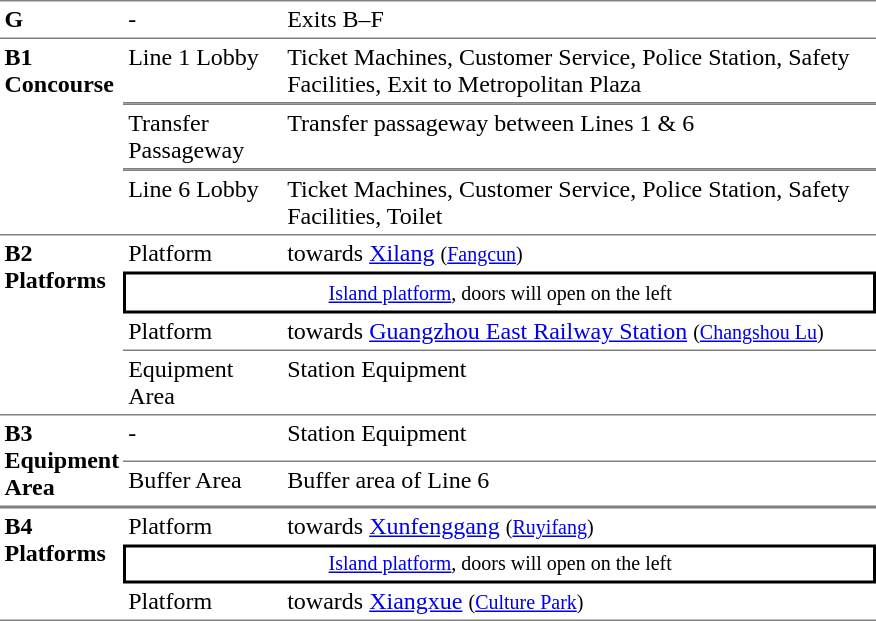<table table border=0 cellspacing=0 cellpadding=3>
<tr>
<td style="border-top:solid 1px gray;" width=50 valign=top><strong>G</strong></td>
<td style="border-top:solid 1px gray;" width=100 valign=top>-</td>
<td style="border-top:solid 1px gray;" width=390 valign=top>Exits B–F</td>
</tr>
<tr>
<td style="border-bottom:solid 1px gray; border-top:solid 1px gray;" valign=top rowspan=3><strong>B1<br>Concourse</strong></td>
<td style="border-bottom:solid 1px gray; border-top:solid 1px gray;" valign=top>Line 1 Lobby</td>
<td style="border-bottom:solid 1px gray; border-top:solid 1px gray;" valign=top>Ticket Machines, Customer Service, Police Station, Safety Facilities, Exit to Metropolitan Plaza</td>
</tr>
<tr>
<td style="border-bottom:solid 1px gray; border-top:solid 1px gray;" valign=top>Transfer Passageway</td>
<td style="border-bottom:solid 1px gray; border-top:solid 1px gray;" valign=top>Transfer passageway between Lines 1 & 6</td>
</tr>
<tr>
<td style="border-bottom:solid 1px gray; border-top:solid 1px gray;" valign=top>Line 6 Lobby</td>
<td style="border-bottom:solid 1px gray; border-top:solid 1px gray;" valign=top>Ticket Machines, Customer Service, Police Station, Safety Facilities, Toilet</td>
</tr>
<tr>
<td style="border-bottom:solid 1px gray;" rowspan=4 valign=top><strong>B2<br>Platforms</strong></td>
<td>Platform </td>
<td>  towards <a href='#'>Xilang</a> <small>(<a href='#'>Fangcun</a>)</small></td>
</tr>
<tr>
<td style="border-right:solid 2px black;border-left:solid 2px black;border-top:solid 2px black;border-bottom:solid 2px black;text-align:center;" colspan=2><small><a href='#'>Island platform</a>, doors will open on the left</small></td>
</tr>
<tr>
<td style="border-bottom:solid 1px gray;">Platform </td>
<td style="border-bottom:solid 1px gray;"> towards <a href='#'>Guangzhou East Railway Station</a> <small>(<a href='#'>Changshou Lu</a>)</small> </td>
</tr>
<tr>
<td style="border-bottom:solid 1px gray;" valign=top>Equipment Area</td>
<td style="border-bottom:solid 1px gray;" valign=top>Station Equipment</td>
</tr>
<tr>
<td style="border-bottom:solid 1px gray;" valign=top rowspan=2><strong>B3<br>Equipment Area</strong></td>
<td style="border-bottom:solid 1px gray;" valign=top>-</td>
<td style="border-bottom:solid 1px gray;" valign=top>Station Equipment</td>
</tr>
<tr>
<td style="border-bottom:solid 1px gray;" valign=top>Buffer Area</td>
<td style="border-bottom:solid 1px gray;" valign=top>Buffer area of Line 6</td>
</tr>
<tr>
<td style="border-bottom:solid 1px gray; border-top:solid 1px gray;" valign=top width=50 rowspan=3><strong>B4<br>Platforms</strong></td>
<td style="border-top:solid 1px gray;">Platform </td>
<td style="border-top:solid 1px gray;">  towards <a href='#'>Xunfenggang</a> <small>(<a href='#'>Ruyifang</a>)</small></td>
</tr>
<tr>
<td style="border-top:solid 2px black;border-right:solid 2px black;border-left:solid 2px black;border-bottom:solid 2px black;font-size:smaller;text-align:center;" colspan=2><a href='#'>Island platform</a>, doors will open on the left</td>
</tr>
<tr>
<td style="border-bottom:solid 1px gray;">Platform </td>
<td style="border-bottom:solid 1px gray;"> towards <a href='#'>Xiangxue</a> <small>(<a href='#'>Culture Park</a>)</small> </td>
</tr>
</table>
